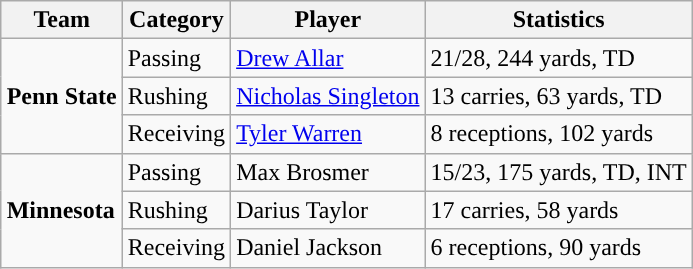<table class="wikitable" style="float: right;">
<tr>
<th>Team</th>
<th>Category</th>
<th>Player</th>
<th>Statistics</th>
</tr>
<tr>
<td rowspan=3><strong>Penn State</strong></td>
<td>Passing</td>
<td><a href='#'>Drew Allar</a></td>
<td>21/28, 244 yards, TD</td>
</tr>
<tr>
<td>Rushing</td>
<td><a href='#'>Nicholas Singleton</a></td>
<td>13 carries, 63 yards, TD</td>
</tr>
<tr>
<td>Receiving</td>
<td><a href='#'>Tyler Warren</a></td>
<td>8 receptions, 102 yards</td>
</tr>
<tr>
<td rowspan=3><strong>Minnesota</strong></td>
<td>Passing</td>
<td>Max Brosmer</td>
<td>15/23, 175 yards, TD, INT</td>
</tr>
<tr>
<td>Rushing</td>
<td>Darius Taylor</td>
<td>17 carries, 58 yards</td>
</tr>
<tr>
<td>Receiving</td>
<td>Daniel Jackson</td>
<td>6 receptions, 90 yards</td>
</tr>
</table>
